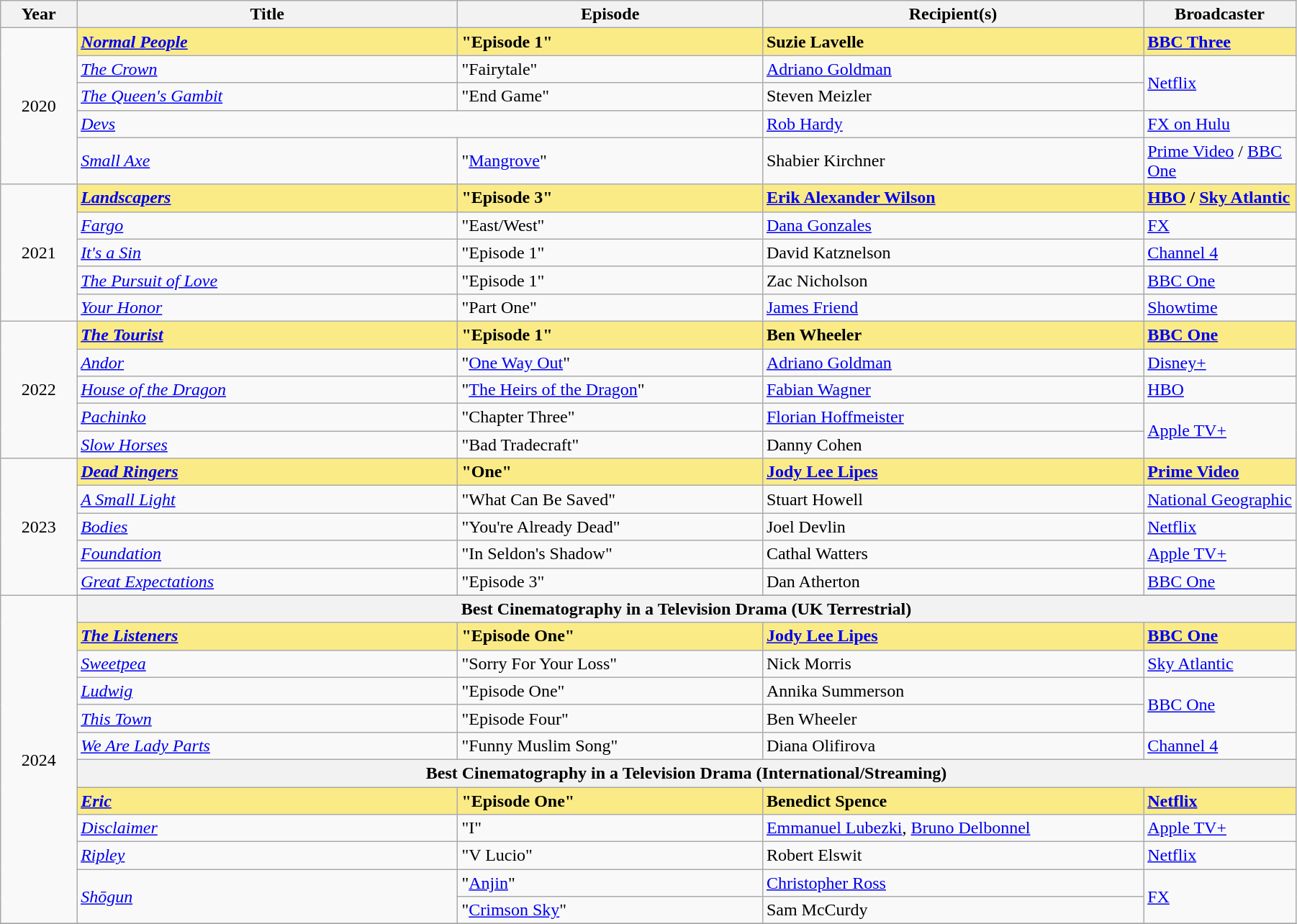<table class="wikitable" width="95%">
<tr>
<th width=5%>Year</th>
<th width=25%>Title</th>
<th width=20%>Episode</th>
<th width=25%><strong>Recipient(s)</strong></th>
<th width=10%><strong>Broadcaster</strong></th>
</tr>
<tr>
<td rowspan="5" style="text-align:center;">2020<br></td>
<td style="background:#FAEB86;"><strong><em><a href='#'>Normal People</a></em></strong></td>
<td style="background:#FAEB86;"><strong>"Episode 1"</strong></td>
<td style="background:#FAEB86;"><strong>Suzie Lavelle</strong></td>
<td style="background:#FAEB86;"><strong><a href='#'>BBC Three</a></strong></td>
</tr>
<tr>
<td><em><a href='#'>The Crown</a></em></td>
<td>"Fairytale"</td>
<td><a href='#'>Adriano Goldman</a></td>
<td rowspan="2"><a href='#'>Netflix</a></td>
</tr>
<tr>
<td><em><a href='#'>The Queen's Gambit</a></em></td>
<td>"End Game"</td>
<td>Steven Meizler</td>
</tr>
<tr>
<td colspan="2"><em><a href='#'>Devs</a></em></td>
<td><a href='#'>Rob Hardy</a></td>
<td><a href='#'>FX on Hulu</a></td>
</tr>
<tr>
<td><em><a href='#'>Small Axe</a></em></td>
<td>"<a href='#'>Mangrove</a>"</td>
<td>Shabier Kirchner</td>
<td><a href='#'>Prime Video</a> / <a href='#'>BBC One</a></td>
</tr>
<tr>
<td rowspan="5" style="text-align:center;">2021<br></td>
<td style="background:#FAEB86;"><strong><em><a href='#'>Landscapers</a></em></strong></td>
<td style="background:#FAEB86;"><strong>"Episode 3"</strong></td>
<td style="background:#FAEB86;"><strong><a href='#'>Erik Alexander Wilson</a></strong></td>
<td style="background:#FAEB86;"><strong><a href='#'>HBO</a> / <a href='#'>Sky Atlantic</a></strong></td>
</tr>
<tr>
<td><em><a href='#'>Fargo</a></em></td>
<td>"East/West"</td>
<td><a href='#'>Dana Gonzales</a></td>
<td><a href='#'>FX</a></td>
</tr>
<tr>
<td><em><a href='#'>It's a Sin</a></em></td>
<td>"Episode 1"</td>
<td>David Katznelson</td>
<td><a href='#'>Channel 4</a></td>
</tr>
<tr>
<td><em><a href='#'>The Pursuit of Love</a></em></td>
<td>"Episode 1"</td>
<td>Zac Nicholson</td>
<td><a href='#'>BBC One</a></td>
</tr>
<tr>
<td><em><a href='#'>Your Honor</a></em></td>
<td>"Part One"</td>
<td><a href='#'>James Friend</a></td>
<td><a href='#'>Showtime</a></td>
</tr>
<tr>
<td rowspan="5" style="text-align:center;">2022<br></td>
<td style="background:#FAEB86;"><strong><em><a href='#'>The Tourist</a></em></strong></td>
<td style="background:#FAEB86;"><strong>"Episode 1"</strong></td>
<td style="background:#FAEB86;"><strong>Ben Wheeler</strong></td>
<td style="background:#FAEB86;"><strong><a href='#'>BBC One</a></strong></td>
</tr>
<tr>
<td><em><a href='#'>Andor</a></em></td>
<td>"<a href='#'>One Way Out</a>"</td>
<td><a href='#'>Adriano Goldman</a></td>
<td><a href='#'>Disney+</a></td>
</tr>
<tr>
<td><em><a href='#'>House of the Dragon</a></em></td>
<td>"<a href='#'>The Heirs of the Dragon</a>"</td>
<td><a href='#'>Fabian Wagner</a></td>
<td><a href='#'>HBO</a></td>
</tr>
<tr>
<td><em><a href='#'>Pachinko</a></em></td>
<td>"Chapter Three"</td>
<td><a href='#'>Florian Hoffmeister</a></td>
<td rowspan="2"><a href='#'>Apple TV+</a></td>
</tr>
<tr>
<td><em><a href='#'>Slow Horses</a></em></td>
<td>"Bad Tradecraft"</td>
<td>Danny Cohen</td>
</tr>
<tr>
<td rowspan="5" style="text-align:center;">2023<br></td>
<td style="background:#FAEB86;"><strong><em><a href='#'>Dead Ringers</a></em></strong></td>
<td style="background:#FAEB86;"><strong>"One"</strong></td>
<td style="background:#FAEB86;"><strong><a href='#'>Jody Lee Lipes</a></strong></td>
<td style="background:#FAEB86;"><strong><a href='#'>Prime Video</a></strong></td>
</tr>
<tr>
<td><em><a href='#'>A Small Light</a></em></td>
<td>"What Can Be Saved"</td>
<td>Stuart Howell</td>
<td><a href='#'>National Geographic</a></td>
</tr>
<tr>
<td><em><a href='#'>Bodies</a></em></td>
<td>"You're Already Dead"</td>
<td>Joel Devlin</td>
<td><a href='#'>Netflix</a></td>
</tr>
<tr>
<td><em><a href='#'>Foundation</a></em></td>
<td>"In Seldon's Shadow"</td>
<td>Cathal Watters</td>
<td><a href='#'>Apple TV+</a></td>
</tr>
<tr>
<td><em><a href='#'>Great Expectations</a></em></td>
<td>"Episode 3"</td>
<td>Dan Atherton</td>
<td><a href='#'>BBC One</a></td>
</tr>
<tr>
<td rowspan="13" style="text-align:center;">2024<br></td>
</tr>
<tr>
<th colspan="4">Best Cinematography in a Television Drama (UK Terrestrial)</th>
</tr>
<tr>
<td style="background:#FAEB86;"><strong><em><a href='#'>The Listeners</a></em></strong></td>
<td style="background:#FAEB86;"><strong>"Episode One"</strong></td>
<td style="background:#FAEB86;"><strong><a href='#'>Jody Lee Lipes</a></strong></td>
<td style="background:#FAEB86;"><strong><a href='#'>BBC One</a></strong></td>
</tr>
<tr>
<td><em><a href='#'>Sweetpea</a></em></td>
<td>"Sorry For Your Loss"</td>
<td>Nick Morris</td>
<td><a href='#'>Sky Atlantic</a></td>
</tr>
<tr>
<td><em><a href='#'>Ludwig</a></em></td>
<td>"Episode One"</td>
<td>Annika Summerson</td>
<td rowspan="2"><a href='#'>BBC One</a></td>
</tr>
<tr>
<td><em><a href='#'>This Town</a></em></td>
<td>"Episode Four"</td>
<td>Ben Wheeler</td>
</tr>
<tr>
<td><em><a href='#'>We Are Lady Parts</a></em></td>
<td>"Funny Muslim Song"</td>
<td>Diana Olifirova</td>
<td><a href='#'>Channel 4</a></td>
</tr>
<tr>
<th colspan="4">Best Cinematography in a Television Drama (International/Streaming)</th>
</tr>
<tr>
<td style="background:#FAEB86;"><strong><em><a href='#'>Eric</a></em></strong></td>
<td style="background:#FAEB86;"><strong>"Episode One"</strong></td>
<td style="background:#FAEB86;"><strong>Benedict Spence</strong></td>
<td style="background:#FAEB86;"><strong><a href='#'>Netflix</a></strong></td>
</tr>
<tr>
<td><em><a href='#'>Disclaimer</a></em></td>
<td>"I"</td>
<td><a href='#'>Emmanuel Lubezki</a>, <a href='#'>Bruno Delbonnel</a></td>
<td><a href='#'>Apple TV+</a></td>
</tr>
<tr>
<td><em><a href='#'>Ripley</a></em></td>
<td>"V Lucio"</td>
<td>Robert Elswit</td>
<td><a href='#'>Netflix</a></td>
</tr>
<tr>
<td rowspan="2"><em><a href='#'>Shōgun</a></em></td>
<td>"<a href='#'>Anjin</a>"</td>
<td><a href='#'>Christopher Ross</a></td>
<td rowspan="2"><a href='#'>FX</a></td>
</tr>
<tr>
<td>"<a href='#'>Crimson Sky</a>"</td>
<td>Sam McCurdy</td>
</tr>
<tr>
</tr>
</table>
